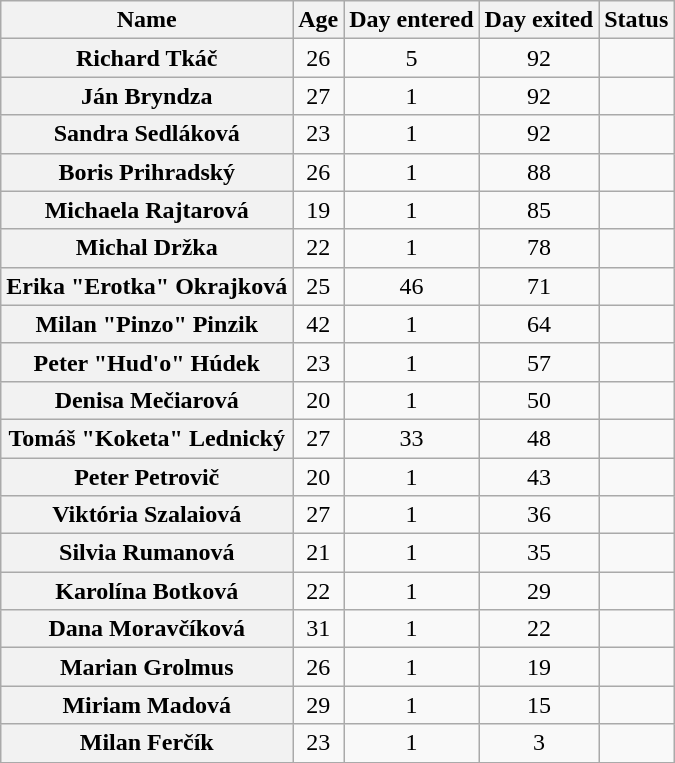<table class="wikitable sortable" style="text-align:center;">
<tr>
<th>Name</th>
<th>Age</th>
<th>Day entered</th>
<th>Day exited</th>
<th>Status</th>
</tr>
<tr>
<th>Richard Tkáč</th>
<td>26</td>
<td>5</td>
<td>92</td>
<td></td>
</tr>
<tr>
<th>Ján Bryndza</th>
<td>27</td>
<td>1</td>
<td>92</td>
<td></td>
</tr>
<tr>
<th>Sandra Sedláková</th>
<td>23</td>
<td>1</td>
<td>92</td>
<td></td>
</tr>
<tr>
<th>Boris Prihradský</th>
<td>26</td>
<td>1</td>
<td>88</td>
<td></td>
</tr>
<tr>
<th>Michaela Rajtarová</th>
<td>19</td>
<td>1</td>
<td>85</td>
<td></td>
</tr>
<tr>
<th>Michal Držka</th>
<td>22</td>
<td>1</td>
<td>78</td>
<td></td>
</tr>
<tr>
<th>Erika "Erotka" Okrajková</th>
<td>25</td>
<td>46</td>
<td>71</td>
<td></td>
</tr>
<tr>
<th>Milan "Pinzo" Pinzik</th>
<td>42</td>
<td>1</td>
<td>64</td>
<td></td>
</tr>
<tr>
<th>Peter "Hud'o" Húdek</th>
<td>23</td>
<td>1</td>
<td>57</td>
<td></td>
</tr>
<tr>
<th>Denisa Mečiarová</th>
<td>20</td>
<td>1</td>
<td>50</td>
<td></td>
</tr>
<tr>
<th>Tomáš "Koketa" Lednický</th>
<td>27</td>
<td>33</td>
<td>48</td>
<td></td>
</tr>
<tr>
<th>Peter Petrovič</th>
<td>20</td>
<td>1</td>
<td>43</td>
<td></td>
</tr>
<tr>
<th>Viktória Szalaiová</th>
<td>27</td>
<td>1</td>
<td>36</td>
<td></td>
</tr>
<tr>
<th>Silvia Rumanová</th>
<td>21</td>
<td>1</td>
<td>35</td>
<td></td>
</tr>
<tr>
<th>Karolína Botková</th>
<td>22</td>
<td>1</td>
<td>29</td>
<td></td>
</tr>
<tr>
<th>Dana Moravčíková</th>
<td>31</td>
<td>1</td>
<td>22</td>
<td></td>
</tr>
<tr>
<th>Marian Grolmus</th>
<td>26</td>
<td>1</td>
<td>19</td>
<td></td>
</tr>
<tr>
<th>Miriam Madová</th>
<td>29</td>
<td>1</td>
<td>15</td>
<td></td>
</tr>
<tr>
<th>Milan Ferčík</th>
<td>23</td>
<td>1</td>
<td>3</td>
<td></td>
</tr>
</table>
